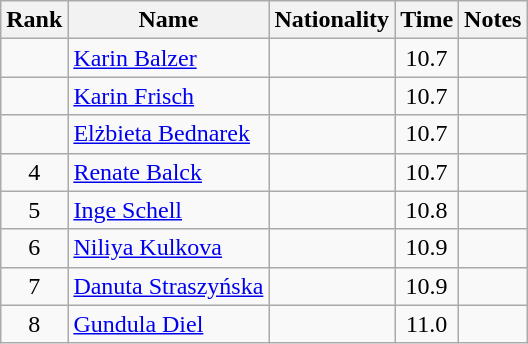<table class="wikitable sortable" style="text-align:center">
<tr>
<th>Rank</th>
<th>Name</th>
<th>Nationality</th>
<th>Time</th>
<th>Notes</th>
</tr>
<tr>
<td></td>
<td align=left><a href='#'>Karin Balzer</a></td>
<td align=left></td>
<td>10.7</td>
<td></td>
</tr>
<tr>
<td></td>
<td align=left><a href='#'>Karin Frisch</a></td>
<td align=left></td>
<td>10.7</td>
<td></td>
</tr>
<tr>
<td></td>
<td align=left><a href='#'>Elżbieta Bednarek</a></td>
<td align=left></td>
<td>10.7</td>
<td></td>
</tr>
<tr>
<td>4</td>
<td align=left><a href='#'>Renate Balck</a></td>
<td align=left></td>
<td>10.7</td>
<td></td>
</tr>
<tr>
<td>5</td>
<td align=left><a href='#'>Inge Schell</a></td>
<td align=left></td>
<td>10.8</td>
<td></td>
</tr>
<tr>
<td>6</td>
<td align=left><a href='#'>Niliya Kulkova</a></td>
<td align=left></td>
<td>10.9</td>
<td></td>
</tr>
<tr>
<td>7</td>
<td align=left><a href='#'>Danuta Straszyńska</a></td>
<td align=left></td>
<td>10.9</td>
<td></td>
</tr>
<tr>
<td>8</td>
<td align=left><a href='#'>Gundula Diel</a></td>
<td align=left></td>
<td>11.0</td>
<td></td>
</tr>
</table>
